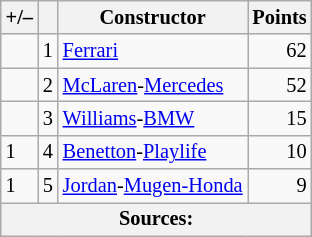<table class="wikitable" style="font-size: 85%;">
<tr>
<th scope="col">+/–</th>
<th scope="col"></th>
<th scope="col">Constructor</th>
<th scope="col">Points</th>
</tr>
<tr>
<td align="left"></td>
<td align="center">1</td>
<td> <a href='#'>Ferrari</a></td>
<td align="right">62</td>
</tr>
<tr>
<td align="left"></td>
<td align="center">2</td>
<td> <a href='#'>McLaren</a>-<a href='#'>Mercedes</a></td>
<td align="right">52</td>
</tr>
<tr>
<td align="left"></td>
<td align="center">3</td>
<td> <a href='#'>Williams</a>-<a href='#'>BMW</a></td>
<td align="right">15</td>
</tr>
<tr>
<td align="left"> 1</td>
<td align="center">4</td>
<td> <a href='#'>Benetton</a>-<a href='#'>Playlife</a></td>
<td align="right">10</td>
</tr>
<tr>
<td align="left"> 1</td>
<td align="center">5</td>
<td> <a href='#'>Jordan</a>-<a href='#'>Mugen-Honda</a></td>
<td align="right">9</td>
</tr>
<tr>
<th colspan=4>Sources:</th>
</tr>
</table>
